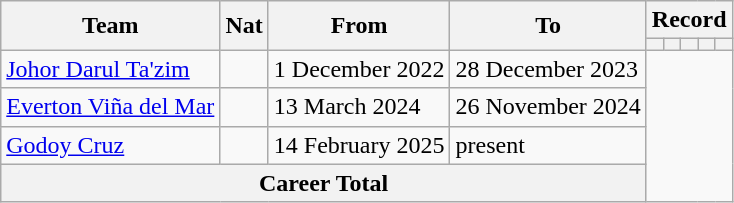<table class="wikitable style="text-align: center;">
<tr>
<th rowspan="2">Team</th>
<th rowspan="2">Nat</th>
<th rowspan="2">From</th>
<th rowspan="2">To</th>
<th colspan="5">Record</th>
</tr>
<tr>
<th></th>
<th></th>
<th></th>
<th></th>
<th></th>
</tr>
<tr>
<td><a href='#'>Johor Darul Ta'zim</a></td>
<td></td>
<td>1 December 2022</td>
<td>28 December 2023<br></td>
</tr>
<tr>
<td><a href='#'>Everton Viña del Mar</a></td>
<td></td>
<td>13 March 2024</td>
<td>26 November 2024<br></td>
</tr>
<tr>
<td><a href='#'>Godoy Cruz</a></td>
<td></td>
<td>14 February 2025</td>
<td>present<br></td>
</tr>
<tr>
<th colspan=4>Career Total<br></th>
</tr>
</table>
